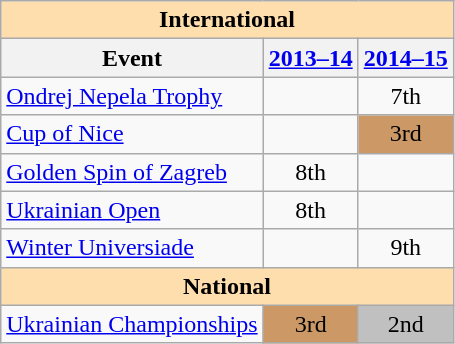<table class="wikitable" style="text-align:center">
<tr>
<th style="background-color: #ffdead; " colspan=3 align=center>International</th>
</tr>
<tr>
<th>Event</th>
<th><a href='#'>2013–14</a></th>
<th><a href='#'>2014–15</a></th>
</tr>
<tr>
<td align=left> <a href='#'>Ondrej Nepela Trophy</a></td>
<td></td>
<td>7th</td>
</tr>
<tr>
<td align=left><a href='#'>Cup of Nice</a></td>
<td></td>
<td bgcolor=cc9966>3rd</td>
</tr>
<tr>
<td align=left><a href='#'>Golden Spin of Zagreb</a></td>
<td>8th</td>
<td></td>
</tr>
<tr>
<td align=left><a href='#'>Ukrainian Open</a></td>
<td>8th</td>
<td></td>
</tr>
<tr>
<td align=left><a href='#'>Winter Universiade</a></td>
<td></td>
<td>9th</td>
</tr>
<tr>
<th style="background-color: #ffdead; " colspan=3 align=center>National</th>
</tr>
<tr>
<td align=left><a href='#'>Ukrainian Championships</a></td>
<td bgcolor=cc9966>3rd</td>
<td bgcolor=silver>2nd</td>
</tr>
</table>
